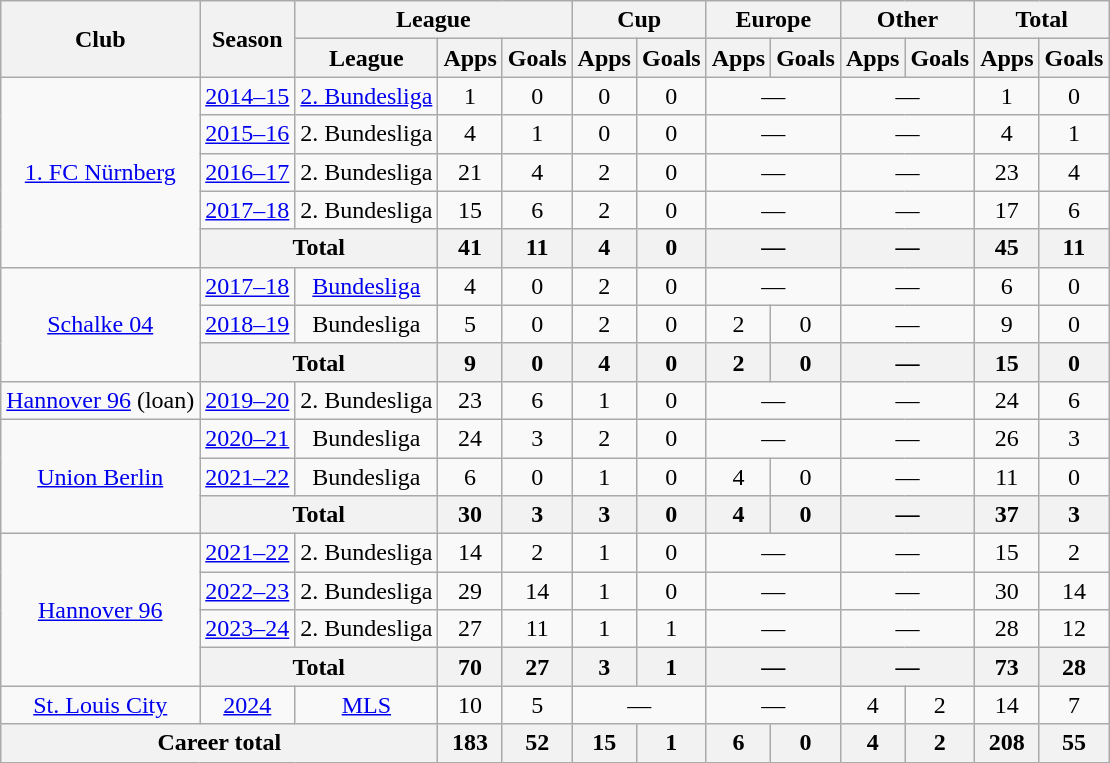<table class="wikitable" style="text-align:center">
<tr>
<th rowspan="2">Club</th>
<th rowspan="2">Season</th>
<th colspan="3">League</th>
<th colspan="2">Cup</th>
<th colspan="2">Europe</th>
<th colspan="2">Other</th>
<th colspan="2">Total</th>
</tr>
<tr>
<th>League</th>
<th>Apps</th>
<th>Goals</th>
<th>Apps</th>
<th>Goals</th>
<th>Apps</th>
<th>Goals</th>
<th>Apps</th>
<th>Goals</th>
<th>Apps</th>
<th>Goals</th>
</tr>
<tr>
<td rowspan="5"><a href='#'>1. FC Nürnberg</a></td>
<td><a href='#'>2014–15</a></td>
<td><a href='#'>2. Bundesliga</a></td>
<td>1</td>
<td>0</td>
<td>0</td>
<td>0</td>
<td colspan=2>—</td>
<td colspan=2>—</td>
<td>1</td>
<td>0</td>
</tr>
<tr>
<td><a href='#'>2015–16</a></td>
<td>2. Bundesliga</td>
<td>4</td>
<td>1</td>
<td>0</td>
<td>0</td>
<td colspan=2>—</td>
<td colspan=2>—</td>
<td>4</td>
<td>1</td>
</tr>
<tr>
<td><a href='#'>2016–17</a></td>
<td>2. Bundesliga</td>
<td>21</td>
<td>4</td>
<td>2</td>
<td>0</td>
<td colspan=2>—</td>
<td colspan=2>—</td>
<td>23</td>
<td>4</td>
</tr>
<tr>
<td><a href='#'>2017–18</a></td>
<td>2. Bundesliga</td>
<td>15</td>
<td>6</td>
<td>2</td>
<td>0</td>
<td colspan=2>—</td>
<td colspan=2>—</td>
<td>17</td>
<td>6</td>
</tr>
<tr>
<th colspan="2">Total</th>
<th>41</th>
<th>11</th>
<th>4</th>
<th>0</th>
<th colspan=2>—</th>
<th colspan=2>—</th>
<th>45</th>
<th>11</th>
</tr>
<tr>
<td rowspan="3"><a href='#'>Schalke 04</a></td>
<td><a href='#'>2017–18</a></td>
<td><a href='#'>Bundesliga</a></td>
<td>4</td>
<td>0</td>
<td>2</td>
<td>0</td>
<td colspan=2>—</td>
<td colspan=2>—</td>
<td>6</td>
<td>0</td>
</tr>
<tr>
<td><a href='#'>2018–19</a></td>
<td>Bundesliga</td>
<td>5</td>
<td>0</td>
<td>2</td>
<td>0</td>
<td>2</td>
<td>0</td>
<td colspan=2>—</td>
<td>9</td>
<td>0</td>
</tr>
<tr>
<th colspan="2">Total</th>
<th>9</th>
<th>0</th>
<th>4</th>
<th>0</th>
<th>2</th>
<th>0</th>
<th colspan=2>—</th>
<th>15</th>
<th>0</th>
</tr>
<tr>
<td><a href='#'>Hannover 96</a> (loan)</td>
<td><a href='#'>2019–20</a></td>
<td>2. Bundesliga</td>
<td>23</td>
<td>6</td>
<td>1</td>
<td>0</td>
<td colspan=2>—</td>
<td colspan=2>—</td>
<td>24</td>
<td>6</td>
</tr>
<tr>
<td rowspan="3"><a href='#'>Union Berlin</a></td>
<td><a href='#'>2020–21</a></td>
<td>Bundesliga</td>
<td>24</td>
<td>3</td>
<td>2</td>
<td>0</td>
<td colspan=2>—</td>
<td colspan=2>—</td>
<td>26</td>
<td>3</td>
</tr>
<tr>
<td><a href='#'>2021–22</a></td>
<td>Bundesliga</td>
<td>6</td>
<td>0</td>
<td>1</td>
<td>0</td>
<td>4</td>
<td>0</td>
<td colspan=2>—</td>
<td>11</td>
<td>0</td>
</tr>
<tr>
<th colspan="2">Total</th>
<th>30</th>
<th>3</th>
<th>3</th>
<th>0</th>
<th>4</th>
<th>0</th>
<th colspan=2>—</th>
<th>37</th>
<th>3</th>
</tr>
<tr>
<td rowspan="4"><a href='#'>Hannover 96</a></td>
<td><a href='#'>2021–22</a></td>
<td>2. Bundesliga</td>
<td>14</td>
<td>2</td>
<td>1</td>
<td>0</td>
<td colspan=2>—</td>
<td colspan=2>—</td>
<td>15</td>
<td>2</td>
</tr>
<tr>
<td><a href='#'>2022–23</a></td>
<td>2. Bundesliga</td>
<td>29</td>
<td>14</td>
<td>1</td>
<td>0</td>
<td colspan=2>—</td>
<td colspan=2>—</td>
<td>30</td>
<td>14</td>
</tr>
<tr>
<td><a href='#'>2023–24</a></td>
<td>2. Bundesliga</td>
<td>27</td>
<td>11</td>
<td>1</td>
<td>1</td>
<td colspan=2>—</td>
<td colspan=2>—</td>
<td>28</td>
<td>12</td>
</tr>
<tr>
<th colspan="2">Total</th>
<th>70</th>
<th>27</th>
<th>3</th>
<th>1</th>
<th colspan=2>—</th>
<th colspan=2>—</th>
<th>73</th>
<th>28</th>
</tr>
<tr>
<td><a href='#'>St. Louis City</a></td>
<td><a href='#'>2024</a></td>
<td><a href='#'>MLS</a></td>
<td>10</td>
<td>5</td>
<td colspan=2>—</td>
<td colspan=2>—</td>
<td>4</td>
<td>2</td>
<td>14</td>
<td>7</td>
</tr>
<tr>
<th colspan="3">Career total</th>
<th>183</th>
<th>52</th>
<th>15</th>
<th>1</th>
<th>6</th>
<th>0</th>
<th>4</th>
<th>2</th>
<th>208</th>
<th>55</th>
</tr>
</table>
